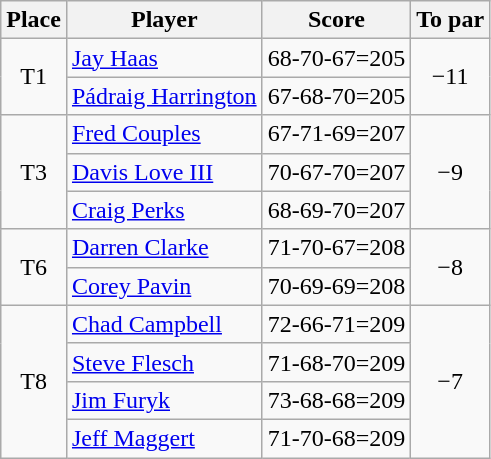<table class="wikitable">
<tr>
<th>Place</th>
<th>Player</th>
<th>Score</th>
<th>To par</th>
</tr>
<tr>
<td rowspan="2" align="center">T1</td>
<td> <a href='#'>Jay Haas</a></td>
<td>68-70-67=205</td>
<td rowspan="2" align=center>−11</td>
</tr>
<tr>
<td> <a href='#'>Pádraig Harrington</a></td>
<td>67-68-70=205</td>
</tr>
<tr>
<td rowspan="3" align="center">T3</td>
<td> <a href='#'>Fred Couples</a></td>
<td>67-71-69=207</td>
<td rowspan="3" align=center>−9</td>
</tr>
<tr>
<td> <a href='#'>Davis Love III</a></td>
<td>70-67-70=207</td>
</tr>
<tr>
<td> <a href='#'>Craig Perks</a></td>
<td>68-69-70=207</td>
</tr>
<tr>
<td rowspan="2" align="center">T6</td>
<td> <a href='#'>Darren Clarke</a></td>
<td>71-70-67=208</td>
<td rowspan="2" align=center>−8</td>
</tr>
<tr>
<td> <a href='#'>Corey Pavin</a></td>
<td>70-69-69=208</td>
</tr>
<tr>
<td rowspan="4" align="center">T8</td>
<td> <a href='#'>Chad Campbell</a></td>
<td>72-66-71=209</td>
<td rowspan="4" align=center>−7</td>
</tr>
<tr>
<td> <a href='#'>Steve Flesch</a></td>
<td>71-68-70=209</td>
</tr>
<tr>
<td> <a href='#'>Jim Furyk</a></td>
<td>73-68-68=209</td>
</tr>
<tr>
<td> <a href='#'>Jeff Maggert</a></td>
<td>71-70-68=209</td>
</tr>
</table>
